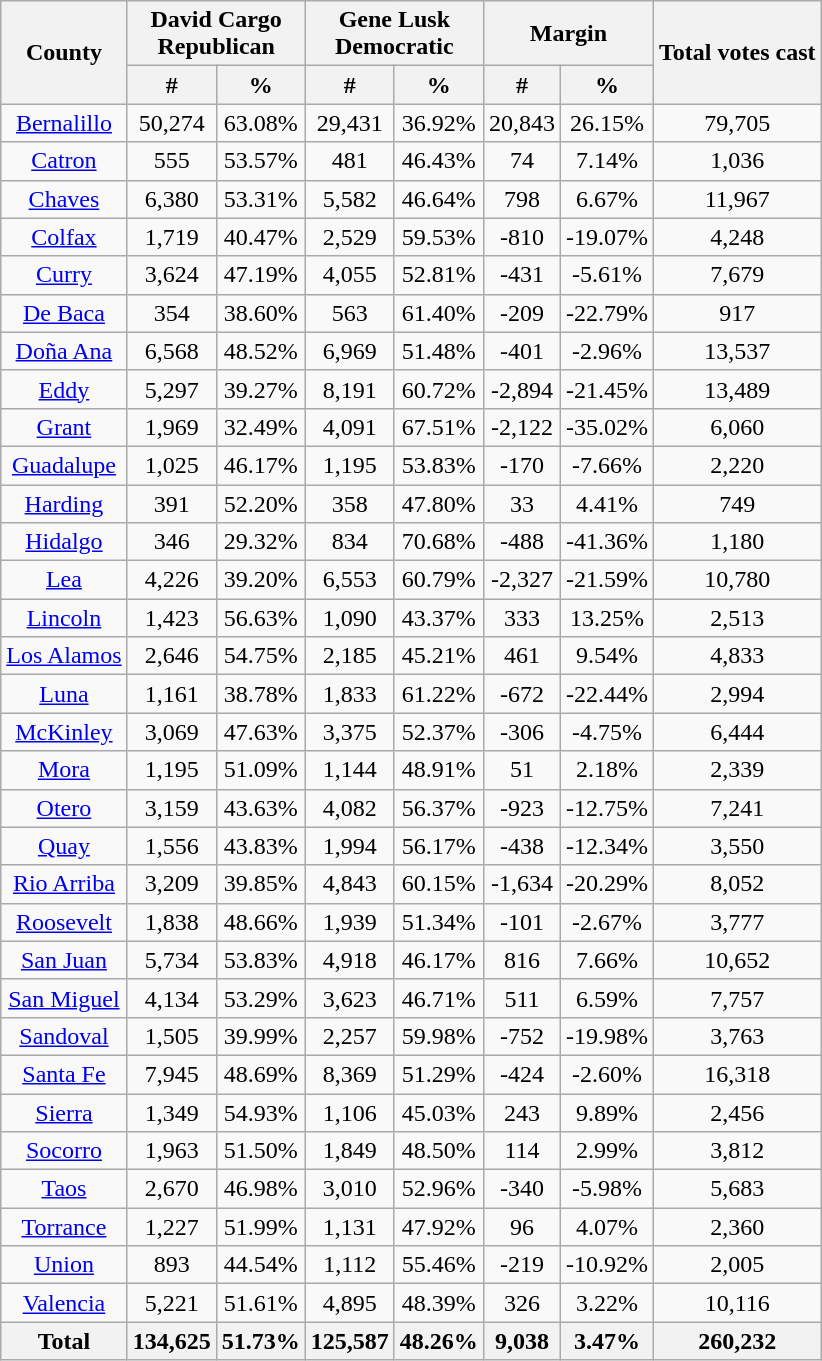<table class="wikitable sortable" style="text-align:center">
<tr>
<th style="text-align:center;" rowspan="2">County</th>
<th style="text-align:center;" colspan="2">David Cargo<br>Republican</th>
<th style="text-align:center;" colspan="2">Gene Lusk<br>Democratic</th>
<th style="text-align:center;" colspan="2">Margin</th>
<th style="text-align:center;" rowspan="2">Total votes cast</th>
</tr>
<tr>
<th style="text-align:center;" data-sort-type="number">#</th>
<th style="text-align:center;" data-sort-type="number">%</th>
<th style="text-align:center;" data-sort-type="number">#</th>
<th style="text-align:center;" data-sort-type="number">%</th>
<th style="text-align:center;" data-sort-type="number">#</th>
<th style="text-align:center;" data-sort-type="number">%</th>
</tr>
<tr style="text-align:center;">
<td><a href='#'>Bernalillo</a></td>
<td>50,274</td>
<td>63.08%</td>
<td>29,431</td>
<td>36.92%</td>
<td>20,843</td>
<td>26.15%</td>
<td>79,705</td>
</tr>
<tr style="text-align:center;">
<td><a href='#'>Catron</a></td>
<td>555</td>
<td>53.57%</td>
<td>481</td>
<td>46.43%</td>
<td>74</td>
<td>7.14%</td>
<td>1,036</td>
</tr>
<tr style="text-align:center;">
<td><a href='#'>Chaves</a></td>
<td>6,380</td>
<td>53.31%</td>
<td>5,582</td>
<td>46.64%</td>
<td>798</td>
<td>6.67%</td>
<td>11,967</td>
</tr>
<tr style="text-align:center;">
<td><a href='#'>Colfax</a></td>
<td>1,719</td>
<td>40.47%</td>
<td>2,529</td>
<td>59.53%</td>
<td>-810</td>
<td>-19.07%</td>
<td>4,248</td>
</tr>
<tr style="text-align:center;">
<td><a href='#'>Curry</a></td>
<td>3,624</td>
<td>47.19%</td>
<td>4,055</td>
<td>52.81%</td>
<td>-431</td>
<td>-5.61%</td>
<td>7,679</td>
</tr>
<tr style="text-align:center;">
<td><a href='#'>De Baca</a></td>
<td>354</td>
<td>38.60%</td>
<td>563</td>
<td>61.40%</td>
<td>-209</td>
<td>-22.79%</td>
<td>917</td>
</tr>
<tr style="text-align:center;">
<td><a href='#'>Doña Ana</a></td>
<td>6,568</td>
<td>48.52%</td>
<td>6,969</td>
<td>51.48%</td>
<td>-401</td>
<td>-2.96%</td>
<td>13,537</td>
</tr>
<tr style="text-align:center;">
<td><a href='#'>Eddy</a></td>
<td>5,297</td>
<td>39.27%</td>
<td>8,191</td>
<td>60.72%</td>
<td>-2,894</td>
<td>-21.45%</td>
<td>13,489</td>
</tr>
<tr style="text-align:center;">
<td><a href='#'>Grant</a></td>
<td>1,969</td>
<td>32.49%</td>
<td>4,091</td>
<td>67.51%</td>
<td>-2,122</td>
<td>-35.02%</td>
<td>6,060</td>
</tr>
<tr style="text-align:center;">
<td><a href='#'>Guadalupe</a></td>
<td>1,025</td>
<td>46.17%</td>
<td>1,195</td>
<td>53.83%</td>
<td>-170</td>
<td>-7.66%</td>
<td>2,220</td>
</tr>
<tr style="text-align:center;">
<td><a href='#'>Harding</a></td>
<td>391</td>
<td>52.20%</td>
<td>358</td>
<td>47.80%</td>
<td>33</td>
<td>4.41%</td>
<td>749</td>
</tr>
<tr style="text-align:center;">
<td><a href='#'>Hidalgo</a></td>
<td>346</td>
<td>29.32%</td>
<td>834</td>
<td>70.68%</td>
<td>-488</td>
<td>-41.36%</td>
<td>1,180</td>
</tr>
<tr style="text-align:center;">
<td><a href='#'>Lea</a></td>
<td>4,226</td>
<td>39.20%</td>
<td>6,553</td>
<td>60.79%</td>
<td>-2,327</td>
<td>-21.59%</td>
<td>10,780</td>
</tr>
<tr style="text-align:center;">
<td><a href='#'>Lincoln</a></td>
<td>1,423</td>
<td>56.63%</td>
<td>1,090</td>
<td>43.37%</td>
<td>333</td>
<td>13.25%</td>
<td>2,513</td>
</tr>
<tr style="text-align:center;">
<td><a href='#'>Los Alamos</a></td>
<td>2,646</td>
<td>54.75%</td>
<td>2,185</td>
<td>45.21%</td>
<td>461</td>
<td>9.54%</td>
<td>4,833</td>
</tr>
<tr style="text-align:center;">
<td><a href='#'>Luna</a></td>
<td>1,161</td>
<td>38.78%</td>
<td>1,833</td>
<td>61.22%</td>
<td>-672</td>
<td>-22.44%</td>
<td>2,994</td>
</tr>
<tr style="text-align:center;">
<td><a href='#'>McKinley</a></td>
<td>3,069</td>
<td>47.63%</td>
<td>3,375</td>
<td>52.37%</td>
<td>-306</td>
<td>-4.75%</td>
<td>6,444</td>
</tr>
<tr style="text-align:center;">
<td><a href='#'>Mora</a></td>
<td>1,195</td>
<td>51.09%</td>
<td>1,144</td>
<td>48.91%</td>
<td>51</td>
<td>2.18%</td>
<td>2,339</td>
</tr>
<tr style="text-align:center;">
<td><a href='#'>Otero</a></td>
<td>3,159</td>
<td>43.63%</td>
<td>4,082</td>
<td>56.37%</td>
<td>-923</td>
<td>-12.75%</td>
<td>7,241</td>
</tr>
<tr style="text-align:center;">
<td><a href='#'>Quay</a></td>
<td>1,556</td>
<td>43.83%</td>
<td>1,994</td>
<td>56.17%</td>
<td>-438</td>
<td>-12.34%</td>
<td>3,550</td>
</tr>
<tr style="text-align:center;">
<td><a href='#'>Rio Arriba</a></td>
<td>3,209</td>
<td>39.85%</td>
<td>4,843</td>
<td>60.15%</td>
<td>-1,634</td>
<td>-20.29%</td>
<td>8,052</td>
</tr>
<tr style="text-align:center;">
<td><a href='#'>Roosevelt</a></td>
<td>1,838</td>
<td>48.66%</td>
<td>1,939</td>
<td>51.34%</td>
<td>-101</td>
<td>-2.67%</td>
<td>3,777</td>
</tr>
<tr style="text-align:center;">
<td><a href='#'>San Juan</a></td>
<td>5,734</td>
<td>53.83%</td>
<td>4,918</td>
<td>46.17%</td>
<td>816</td>
<td>7.66%</td>
<td>10,652</td>
</tr>
<tr style="text-align:center;">
<td><a href='#'>San Miguel</a></td>
<td>4,134</td>
<td>53.29%</td>
<td>3,623</td>
<td>46.71%</td>
<td>511</td>
<td>6.59%</td>
<td>7,757</td>
</tr>
<tr style="text-align:center;">
<td><a href='#'>Sandoval</a></td>
<td>1,505</td>
<td>39.99%</td>
<td>2,257</td>
<td>59.98%</td>
<td>-752</td>
<td>-19.98%</td>
<td>3,763</td>
</tr>
<tr style="text-align:center;">
<td><a href='#'>Santa Fe</a></td>
<td>7,945</td>
<td>48.69%</td>
<td>8,369</td>
<td>51.29%</td>
<td>-424</td>
<td>-2.60%</td>
<td>16,318</td>
</tr>
<tr style="text-align:center;">
<td><a href='#'>Sierra</a></td>
<td>1,349</td>
<td>54.93%</td>
<td>1,106</td>
<td>45.03%</td>
<td>243</td>
<td>9.89%</td>
<td>2,456</td>
</tr>
<tr style="text-align:center;">
<td><a href='#'>Socorro</a></td>
<td>1,963</td>
<td>51.50%</td>
<td>1,849</td>
<td>48.50%</td>
<td>114</td>
<td>2.99%</td>
<td>3,812</td>
</tr>
<tr style="text-align:center;">
<td><a href='#'>Taos</a></td>
<td>2,670</td>
<td>46.98%</td>
<td>3,010</td>
<td>52.96%</td>
<td>-340</td>
<td>-5.98%</td>
<td>5,683</td>
</tr>
<tr style="text-align:center;">
<td><a href='#'>Torrance</a></td>
<td>1,227</td>
<td>51.99%</td>
<td>1,131</td>
<td>47.92%</td>
<td>96</td>
<td>4.07%</td>
<td>2,360</td>
</tr>
<tr style="text-align:center;">
<td><a href='#'>Union</a></td>
<td>893</td>
<td>44.54%</td>
<td>1,112</td>
<td>55.46%</td>
<td>-219</td>
<td>-10.92%</td>
<td>2,005</td>
</tr>
<tr style="text-align:center;">
<td><a href='#'>Valencia</a></td>
<td>5,221</td>
<td>51.61%</td>
<td>4,895</td>
<td>48.39%</td>
<td>326</td>
<td>3.22%</td>
<td>10,116</td>
</tr>
<tr style="text-align:center;">
<th>Total</th>
<th>134,625</th>
<th>51.73%</th>
<th>125,587</th>
<th>48.26%</th>
<th>9,038</th>
<th>3.47%</th>
<th>260,232</th>
</tr>
</table>
